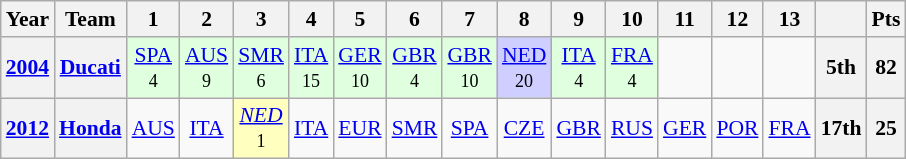<table class="wikitable" style="text-align:center; font-size:90%">
<tr>
<th>Year</th>
<th>Team</th>
<th>1</th>
<th>2</th>
<th>3</th>
<th>4</th>
<th>5</th>
<th>6</th>
<th>7</th>
<th>8</th>
<th>9</th>
<th>10</th>
<th>11</th>
<th>12</th>
<th>13</th>
<th></th>
<th>Pts</th>
</tr>
<tr>
<th align="left"><a href='#'>2004</a></th>
<th align="left"><a href='#'>Ducati</a></th>
<td style="background:#DFFFDF;"><a href='#'>SPA</a><br><small>4</small></td>
<td style="background:#DFFFDF;"><a href='#'>AUS</a><br><small>9</small></td>
<td style="background:#DFFFDF;"><a href='#'>SMR</a><br><small>6</small></td>
<td style="background:#DFFFDF;"><a href='#'>ITA</a><br><small>15</small></td>
<td style="background:#DFFFDF;"><a href='#'>GER</a><br><small>10</small></td>
<td style="background:#DFFFDF;"><a href='#'>GBR</a><br><small>4</small></td>
<td style="background:#DFFFDF;"><a href='#'>GBR</a><br><small>10</small></td>
<td style="background:#CFCFFF;"><a href='#'>NED</a><br><small>20</small></td>
<td style="background:#DFFFDF;"><a href='#'>ITA</a><br><small>4</small></td>
<td style="background:#DFFFDF;"><a href='#'>FRA</a><br><small>4</small></td>
<td></td>
<td></td>
<td></td>
<th>5th</th>
<th>82</th>
</tr>
<tr>
<th align="left"><a href='#'>2012</a></th>
<th align="left"><a href='#'>Honda</a></th>
<td><a href='#'>AUS</a><br><small></small></td>
<td><a href='#'>ITA</a><br><small></small></td>
<td style="background:#FFFFBF;"><em><a href='#'>NED</a></em><br><small>1</small></td>
<td><a href='#'>ITA</a><br><small></small></td>
<td><a href='#'>EUR</a><br><small></small></td>
<td><a href='#'>SMR</a><br><small></small></td>
<td><a href='#'>SPA</a><br><small></small></td>
<td><a href='#'>CZE</a><br><small></small></td>
<td><a href='#'>GBR</a><br><small></small></td>
<td><a href='#'>RUS</a><br><small></small></td>
<td><a href='#'>GER</a><br><small></small></td>
<td><a href='#'>POR</a><br><small></small></td>
<td><a href='#'>FRA</a><br><small></small></td>
<th>17th</th>
<th>25</th>
</tr>
</table>
